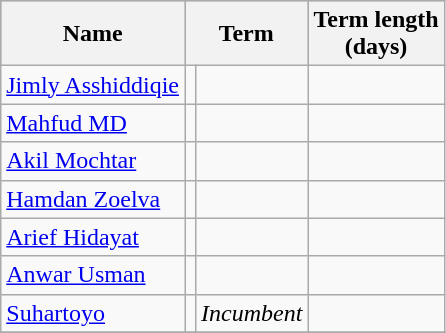<table class="sortable wikitable ">
<tr style="background:#B5B5B5">
<th class="unsortable">Name</th>
<th class="unsortable" colspan="2">Term</th>
<th>Term length <br>(days)</th>
</tr>
<tr>
<td><a href='#'>Jimly Asshiddiqie</a></td>
<td></td>
<td></td>
<td></td>
</tr>
<tr>
<td><a href='#'>Mahfud MD</a></td>
<td></td>
<td></td>
<td></td>
</tr>
<tr>
<td><a href='#'>Akil Mochtar</a></td>
<td></td>
<td></td>
<td></td>
</tr>
<tr>
<td><a href='#'>Hamdan Zoelva</a></td>
<td></td>
<td></td>
<td></td>
</tr>
<tr>
<td><a href='#'>Arief Hidayat</a></td>
<td></td>
<td></td>
<td></td>
</tr>
<tr>
<td><a href='#'>Anwar Usman</a></td>
<td></td>
<td></td>
<td></td>
</tr>
<tr>
<td><a href='#'>Suhartoyo</a></td>
<td></td>
<td><em>Incumbent</em></td>
<td></td>
</tr>
<tr>
</tr>
</table>
